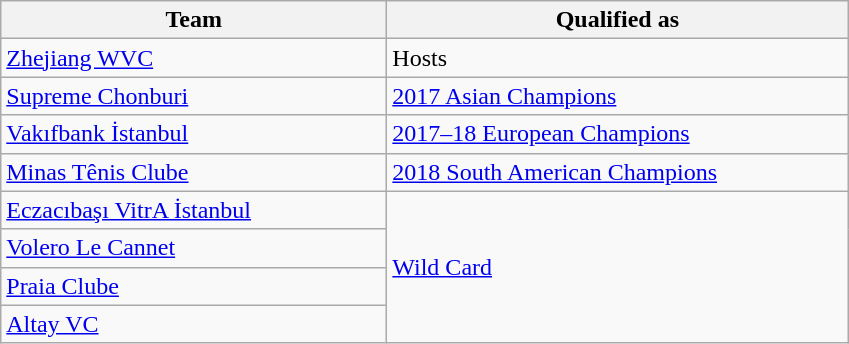<table class="wikitable">
<tr>
<th width=250>Team</th>
<th width=300>Qualified as</th>
</tr>
<tr>
<td> <a href='#'>Zhejiang WVC</a></td>
<td>Hosts</td>
</tr>
<tr>
<td> <a href='#'>Supreme Chonburi</a></td>
<td><a href='#'>2017 Asian Champions</a></td>
</tr>
<tr>
<td> <a href='#'>Vakıfbank İstanbul</a></td>
<td><a href='#'>2017–18 European Champions</a></td>
</tr>
<tr>
<td> <a href='#'>Minas Tênis Clube</a></td>
<td><a href='#'>2018 South American Champions</a></td>
</tr>
<tr>
<td> <a href='#'>Eczacıbaşı VitrA İstanbul</a></td>
<td rowspan=4><a href='#'>Wild Card</a></td>
</tr>
<tr>
<td> <a href='#'>Volero Le Cannet</a></td>
</tr>
<tr>
<td> <a href='#'>Praia Clube</a></td>
</tr>
<tr>
<td> <a href='#'>Altay VC</a></td>
</tr>
</table>
